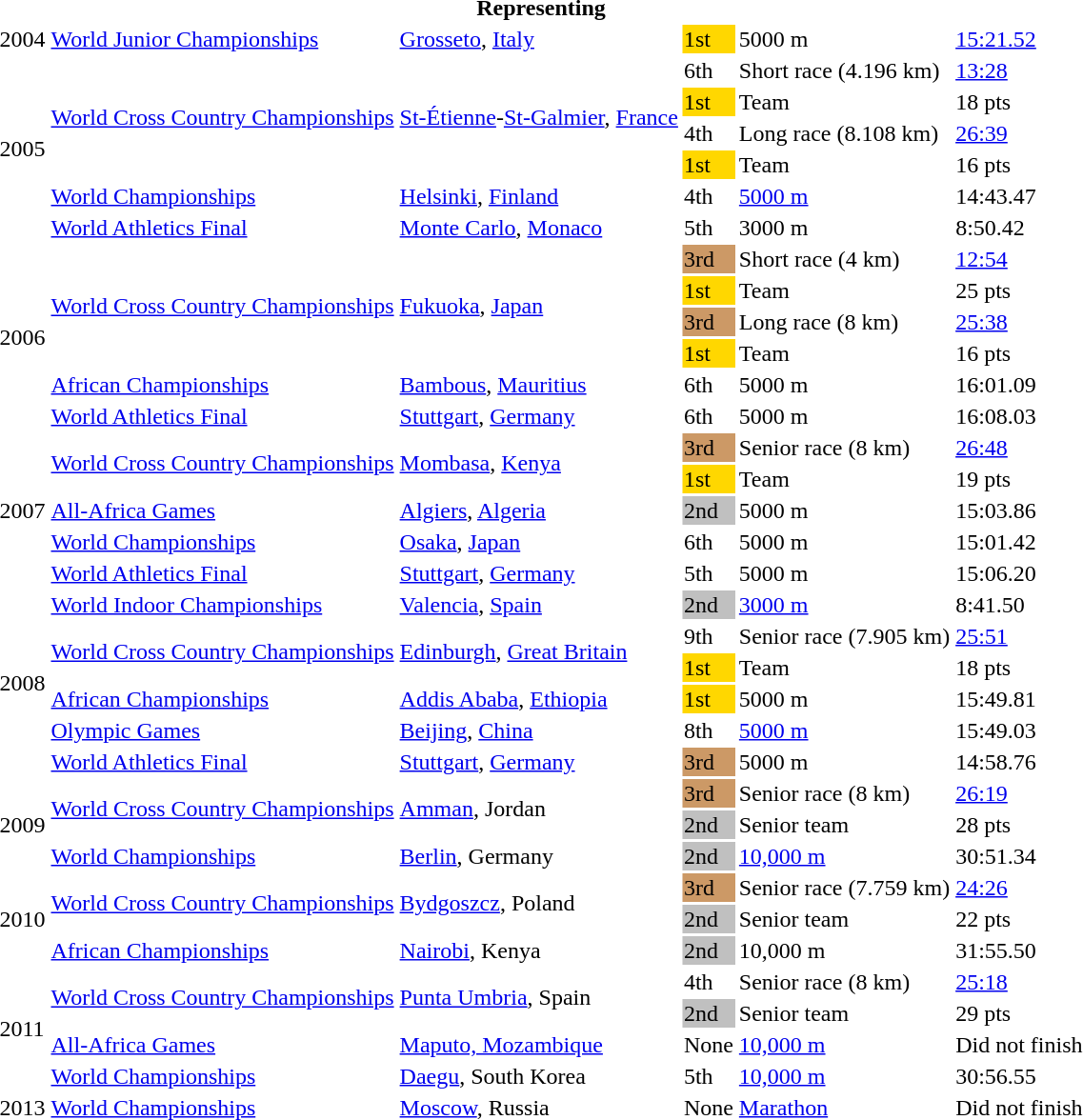<table>
<tr>
<th colspan="6">Representing </th>
</tr>
<tr>
<td>2004</td>
<td><a href='#'>World Junior Championships</a></td>
<td><a href='#'>Grosseto</a>, <a href='#'>Italy</a></td>
<td bgcolor="gold">1st</td>
<td>5000 m</td>
<td><a href='#'>15:21.52</a></td>
</tr>
<tr>
<td rowspan=6>2005</td>
<td rowspan=4><a href='#'>World Cross Country Championships</a></td>
<td rowspan=4><a href='#'>St-Étienne</a>-<a href='#'>St-Galmier</a>, <a href='#'>France</a></td>
<td>6th</td>
<td>Short race (4.196 km)</td>
<td><a href='#'>13:28</a></td>
</tr>
<tr>
<td bgcolor="gold">1st</td>
<td>Team</td>
<td>18 pts</td>
</tr>
<tr>
<td>4th</td>
<td>Long race (8.108 km)</td>
<td><a href='#'>26:39</a></td>
</tr>
<tr>
<td bgcolor="gold">1st</td>
<td>Team</td>
<td>16 pts</td>
</tr>
<tr>
<td><a href='#'>World Championships</a></td>
<td><a href='#'>Helsinki</a>, <a href='#'>Finland</a></td>
<td>4th</td>
<td><a href='#'>5000 m</a></td>
<td>14:43.47</td>
</tr>
<tr>
<td><a href='#'>World Athletics Final</a></td>
<td><a href='#'>Monte Carlo</a>, <a href='#'>Monaco</a></td>
<td>5th</td>
<td>3000 m</td>
<td>8:50.42</td>
</tr>
<tr>
<td rowspan=6>2006</td>
<td rowspan=4><a href='#'>World Cross Country Championships</a></td>
<td rowspan=4><a href='#'>Fukuoka</a>, <a href='#'>Japan</a></td>
<td bgcolor=cc9966>3rd</td>
<td>Short race (4 km)</td>
<td><a href='#'>12:54</a></td>
</tr>
<tr>
<td bgcolor="gold">1st</td>
<td>Team</td>
<td>25 pts</td>
</tr>
<tr>
<td bgcolor=cc9966>3rd</td>
<td>Long race (8 km)</td>
<td><a href='#'>25:38</a></td>
</tr>
<tr>
<td bgcolor="gold">1st</td>
<td>Team</td>
<td>16 pts</td>
</tr>
<tr>
<td><a href='#'>African Championships</a></td>
<td><a href='#'>Bambous</a>, <a href='#'>Mauritius</a></td>
<td>6th</td>
<td>5000 m</td>
<td>16:01.09</td>
</tr>
<tr>
<td><a href='#'>World Athletics Final</a></td>
<td><a href='#'>Stuttgart</a>, <a href='#'>Germany</a></td>
<td>6th</td>
<td>5000 m</td>
<td>16:08.03</td>
</tr>
<tr>
<td rowspan=5>2007</td>
<td rowspan=2><a href='#'>World Cross Country Championships</a></td>
<td rowspan=2><a href='#'>Mombasa</a>, <a href='#'>Kenya</a></td>
<td bgcolor=cc9966>3rd</td>
<td>Senior race (8 km)</td>
<td><a href='#'>26:48</a></td>
</tr>
<tr>
<td bgcolor="gold">1st</td>
<td>Team</td>
<td>19 pts</td>
</tr>
<tr>
<td><a href='#'>All-Africa Games</a></td>
<td><a href='#'>Algiers</a>, <a href='#'>Algeria</a></td>
<td bgcolor="silver">2nd</td>
<td>5000 m</td>
<td>15:03.86</td>
</tr>
<tr>
<td><a href='#'>World Championships</a></td>
<td><a href='#'>Osaka</a>, <a href='#'>Japan</a></td>
<td>6th</td>
<td>5000 m</td>
<td>15:01.42</td>
</tr>
<tr>
<td><a href='#'>World Athletics Final</a></td>
<td><a href='#'>Stuttgart</a>, <a href='#'>Germany</a></td>
<td>5th</td>
<td>5000 m</td>
<td>15:06.20</td>
</tr>
<tr>
<td rowspan=6>2008</td>
<td><a href='#'>World Indoor Championships</a></td>
<td><a href='#'>Valencia</a>, <a href='#'>Spain</a></td>
<td bgcolor="silver">2nd</td>
<td><a href='#'>3000 m</a></td>
<td>8:41.50</td>
</tr>
<tr>
<td rowspan=2><a href='#'>World Cross Country Championships</a></td>
<td rowspan=2><a href='#'>Edinburgh</a>, <a href='#'>Great Britain</a></td>
<td>9th</td>
<td>Senior race (7.905 km)</td>
<td><a href='#'>25:51</a></td>
</tr>
<tr>
<td bgcolor="gold">1st</td>
<td>Team</td>
<td>18 pts</td>
</tr>
<tr>
<td><a href='#'>African Championships</a></td>
<td><a href='#'>Addis Ababa</a>, <a href='#'>Ethiopia</a></td>
<td bgcolor="gold">1st</td>
<td>5000 m</td>
<td>15:49.81</td>
</tr>
<tr>
<td><a href='#'>Olympic Games</a></td>
<td><a href='#'>Beijing</a>, <a href='#'>China</a></td>
<td>8th</td>
<td><a href='#'>5000 m</a></td>
<td>15:49.03</td>
</tr>
<tr>
<td><a href='#'>World Athletics Final</a></td>
<td><a href='#'>Stuttgart</a>, <a href='#'>Germany</a></td>
<td bgcolor=cc9966>3rd</td>
<td>5000 m</td>
<td>14:58.76</td>
</tr>
<tr>
<td rowspan=3>2009</td>
<td rowspan=2><a href='#'>World Cross Country Championships</a></td>
<td rowspan=2><a href='#'>Amman</a>, Jordan</td>
<td bgcolor=cc9966>3rd</td>
<td>Senior race (8 km)</td>
<td><a href='#'>26:19</a></td>
</tr>
<tr>
<td bgcolor=silver>2nd</td>
<td>Senior team</td>
<td>28 pts</td>
</tr>
<tr>
<td><a href='#'>World Championships</a></td>
<td><a href='#'>Berlin</a>, Germany</td>
<td bgcolor="silver">2nd</td>
<td><a href='#'>10,000 m</a></td>
<td>30:51.34</td>
</tr>
<tr>
<td rowspan=3>2010</td>
<td rowspan=2><a href='#'>World Cross Country Championships</a></td>
<td rowspan=2><a href='#'>Bydgoszcz</a>, Poland</td>
<td bgcolor=cc9966>3rd</td>
<td>Senior race (7.759 km)</td>
<td><a href='#'>24:26</a></td>
</tr>
<tr>
<td bgcolor=silver>2nd</td>
<td>Senior team</td>
<td>22 pts</td>
</tr>
<tr>
<td><a href='#'>African Championships</a></td>
<td><a href='#'>Nairobi</a>, Kenya</td>
<td bgcolor=silver>2nd</td>
<td>10,000 m</td>
<td>31:55.50</td>
</tr>
<tr>
<td rowspan=4>2011</td>
<td rowspan=2><a href='#'>World Cross Country Championships</a></td>
<td rowspan=2><a href='#'>Punta Umbria</a>, Spain</td>
<td>4th</td>
<td>Senior race (8 km)</td>
<td><a href='#'>25:18</a></td>
</tr>
<tr>
<td bgcolor=silver>2nd</td>
<td>Senior team</td>
<td>29 pts</td>
</tr>
<tr>
<td><a href='#'>All-Africa Games</a></td>
<td><a href='#'>Maputo, Mozambique</a></td>
<td>None</td>
<td><a href='#'>10,000 m</a></td>
<td>Did not finish</td>
</tr>
<tr>
<td><a href='#'>World Championships</a></td>
<td><a href='#'>Daegu</a>, South Korea</td>
<td>5th</td>
<td><a href='#'>10,000 m</a></td>
<td>30:56.55</td>
</tr>
<tr>
<td>2013</td>
<td><a href='#'>World Championships</a></td>
<td><a href='#'>Moscow</a>, Russia</td>
<td>None</td>
<td><a href='#'>Marathon</a></td>
<td>Did not finish</td>
</tr>
</table>
